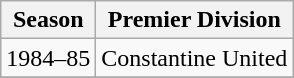<table class="wikitable">
<tr>
<th>Season</th>
<th>Premier Division</th>
</tr>
<tr>
<td>1984–85</td>
<td>Constantine United</td>
</tr>
<tr>
</tr>
</table>
